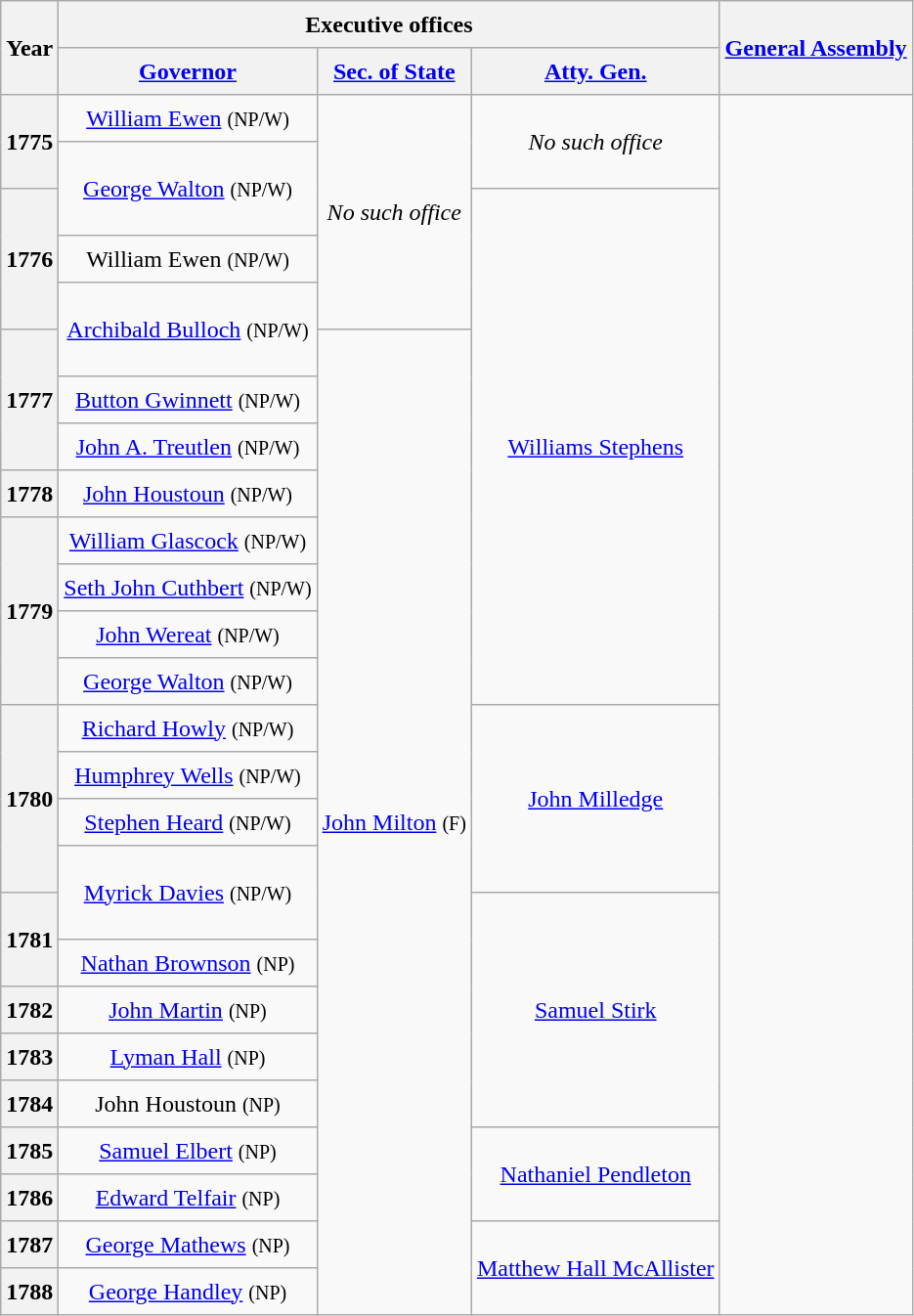<table class="wikitable sortable sticky-header-multi" style="text-align:center">
<tr style="height:2em">
<th rowspan=2 class=unsortable>Year</th>
<th colspan="3">Executive offices</th>
<th rowspan=2 class=unsortable><a href='#'>General Assembly</a></th>
</tr>
<tr style="height:2em">
<th class=unsortable><a href='#'>Governor</a></th>
<th class=unsortable><a href='#'>Sec. of State</a></th>
<th class=unsortable><a href='#'>Atty. Gen.</a></th>
</tr>
<tr style="height:2em">
<th rowspan=2>1775</th>
<td><a href='#'>William Ewen</a> <small>(NP/W)</small></td>
<td rowspan=5><em>No such office</em></td>
<td rowspan=2><em>No such office</em></td>
<td rowspan=99></td>
</tr>
<tr style="height:2em">
<td rowspan=2><a href='#'>George Walton</a> <small>(NP/W)</small></td>
</tr>
<tr style="height:2em">
<th rowspan=3>1776</th>
<td rowspan=11><a href='#'>Williams Stephens</a></td>
</tr>
<tr style="height:2em">
<td>William Ewen <small>(NP/W)</small></td>
</tr>
<tr style="height:2em">
<td rowspan=2><a href='#'>Archibald Bulloch</a> <small>(NP/W)</small></td>
</tr>
<tr style="height:2em">
<th rowspan=3>1777</th>
<td rowspan=31 ><a href='#'>John Milton</a> <small>(F)</small></td>
</tr>
<tr style="height:2em">
<td><a href='#'>Button Gwinnett</a> <small>(NP/W)</small></td>
</tr>
<tr style="height:2em">
<td><a href='#'>John A. Treutlen</a> <small>(NP/W)</small></td>
</tr>
<tr style="height:2em">
<th>1778</th>
<td><a href='#'>John Houstoun</a> <small>(NP/W)</small></td>
</tr>
<tr style="height:2em">
<th rowspan=4>1779</th>
<td><a href='#'>William Glascock</a> <small>(NP/W)</small></td>
</tr>
<tr style="height:2em">
<td><a href='#'>Seth John Cuthbert</a> <small>(NP/W)</small></td>
</tr>
<tr style="height:2em">
<td><a href='#'>John Wereat</a> <small>(NP/W)</small></td>
</tr>
<tr style="height:2em">
<td><a href='#'>George Walton</a> <small>(NP/W)</small></td>
</tr>
<tr style="height:2em">
<th rowspan=4>1780</th>
<td><a href='#'>Richard Howly</a> <small>(NP/W)</small></td>
<td rowspan=4><a href='#'>John Milledge</a></td>
</tr>
<tr style="height:2em">
<td><a href='#'>Humphrey Wells</a> <small>(NP/W)</small></td>
</tr>
<tr style="height:2em">
<td><a href='#'>Stephen Heard</a> <small>(NP/W)</small></td>
</tr>
<tr style="height:2em">
<td rowspan=2><a href='#'>Myrick Davies</a> <small>(NP/W)</small></td>
</tr>
<tr style="height:2em">
<th rowspan=2>1781</th>
<td rowspan=5><a href='#'>Samuel Stirk</a></td>
</tr>
<tr style="height:2em">
<td><a href='#'>Nathan Brownson</a> <small>(NP)</small></td>
</tr>
<tr style="height:2em">
<th>1782</th>
<td><a href='#'>John Martin</a> <small>(NP)</small></td>
</tr>
<tr style="height:2em">
<th>1783</th>
<td><a href='#'>Lyman Hall</a> <small>(NP)</small></td>
</tr>
<tr style="height:2em">
<th>1784</th>
<td>John Houstoun <small>(NP)</small></td>
</tr>
<tr style="height:2em">
<th>1785</th>
<td><a href='#'>Samuel Elbert</a> <small>(NP)</small></td>
<td rowspan=2><a href='#'>Nathaniel Pendleton</a></td>
</tr>
<tr style="height:2em">
<th>1786</th>
<td><a href='#'>Edward Telfair</a> <small>(NP)</small></td>
</tr>
<tr style="height:2em">
<th>1787</th>
<td><a href='#'>George Mathews</a> <small>(NP)</small></td>
<td rowspan="2"><a href='#'>Matthew Hall McAllister</a></td>
</tr>
<tr style="height:2em">
<th>1788</th>
<td><a href='#'>George Handley</a> <small>(NP)</small></td>
</tr>
</table>
